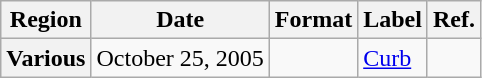<table class="wikitable plainrowheaders">
<tr>
<th scope="col">Region</th>
<th scope="col">Date</th>
<th scope="col">Format</th>
<th scope="col">Label</th>
<th scope="col">Ref.</th>
</tr>
<tr>
<th scope="row">Various</th>
<td>October 25, 2005</td>
<td></td>
<td><a href='#'>Curb</a></td>
<td></td>
</tr>
</table>
